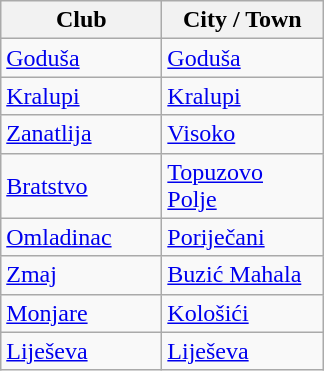<table class="wikitable sortable">
<tr>
<th style="width:100px;">Club</th>
<th style="width:100px;">City / Town</th>
</tr>
<tr>
<td><a href='#'>Goduša</a></td>
<td><a href='#'>Goduša</a></td>
</tr>
<tr>
<td><a href='#'>Kralupi</a></td>
<td><a href='#'>Kralupi</a></td>
</tr>
<tr>
<td><a href='#'>Zanatlija</a></td>
<td><a href='#'>Visoko</a></td>
</tr>
<tr>
<td><a href='#'>Bratstvo</a></td>
<td><a href='#'>Topuzovo Polje</a></td>
</tr>
<tr>
<td><a href='#'>Omladinac</a></td>
<td><a href='#'>Poriječani</a></td>
</tr>
<tr>
<td><a href='#'>Zmaj</a></td>
<td><a href='#'>Buzić Mahala</a></td>
</tr>
<tr>
<td><a href='#'>Monjare</a></td>
<td><a href='#'>Kološići</a></td>
</tr>
<tr>
<td><a href='#'>Liješeva</a></td>
<td><a href='#'>Liješeva</a></td>
</tr>
</table>
